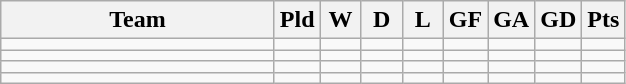<table class="wikitable" style="text-align: center;">
<tr>
<th width="175">Team</th>
<th width="20">Pld</th>
<th width="20">W</th>
<th width="20">D</th>
<th width="20">L</th>
<th width="20">GF</th>
<th width="20">GA</th>
<th width="20">GD</th>
<th width="20">Pts</th>
</tr>
<tr>
<td align=left></td>
<td></td>
<td></td>
<td></td>
<td></td>
<td></td>
<td></td>
<td></td>
<td></td>
</tr>
<tr>
<td align=left></td>
<td></td>
<td></td>
<td></td>
<td></td>
<td></td>
<td></td>
<td></td>
<td></td>
</tr>
<tr>
<td align=left></td>
<td></td>
<td></td>
<td></td>
<td></td>
<td></td>
<td></td>
<td></td>
<td></td>
</tr>
<tr>
<td align=left></td>
<td></td>
<td></td>
<td></td>
<td></td>
<td></td>
<td></td>
<td></td>
<td></td>
</tr>
</table>
